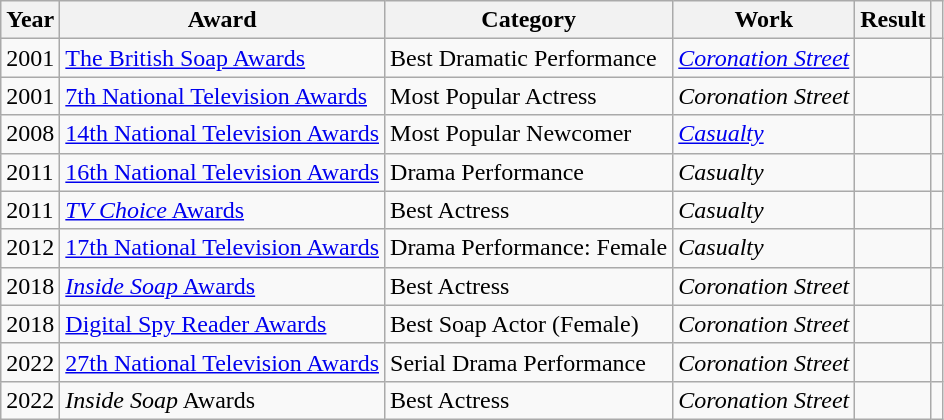<table class="wikitable">
<tr>
<th>Year</th>
<th>Award</th>
<th>Category</th>
<th>Work</th>
<th>Result</th>
<th></th>
</tr>
<tr>
<td>2001</td>
<td><a href='#'>The British Soap Awards</a></td>
<td>Best Dramatic Performance</td>
<td><em><a href='#'>Coronation Street</a></em></td>
<td></td>
<td align="center"></td>
</tr>
<tr>
<td>2001</td>
<td><a href='#'>7th National Television Awards</a></td>
<td>Most Popular Actress</td>
<td><em>Coronation Street</em></td>
<td></td>
<td align="center"></td>
</tr>
<tr>
<td>2008</td>
<td><a href='#'>14th National Television Awards</a></td>
<td>Most Popular Newcomer</td>
<td><em><a href='#'>Casualty</a></em></td>
<td></td>
<td align="center"></td>
</tr>
<tr>
<td>2011</td>
<td><a href='#'>16th National Television Awards</a></td>
<td>Drama Performance</td>
<td><em>Casualty</em></td>
<td></td>
<td align="center"></td>
</tr>
<tr>
<td>2011</td>
<td><a href='#'><em>TV Choice</em> Awards</a></td>
<td>Best Actress</td>
<td><em>Casualty</em></td>
<td></td>
<td align="center"></td>
</tr>
<tr>
<td>2012</td>
<td><a href='#'>17th National Television Awards</a></td>
<td>Drama Performance: Female</td>
<td><em>Casualty</em></td>
<td></td>
<td align="center"></td>
</tr>
<tr>
<td>2018</td>
<td><a href='#'><em>Inside Soap</em> Awards</a></td>
<td>Best Actress</td>
<td><em>Coronation Street</em></td>
<td></td>
<td align="center"></td>
</tr>
<tr>
<td>2018</td>
<td><a href='#'>Digital Spy Reader Awards</a></td>
<td>Best Soap Actor (Female)</td>
<td><em>Coronation Street</em></td>
<td></td>
<td align="center"></td>
</tr>
<tr>
<td>2022</td>
<td><a href='#'>27th National Television Awards</a></td>
<td>Serial Drama Performance</td>
<td><em>Coronation Street</em></td>
<td></td>
<td align="center"></td>
</tr>
<tr>
<td>2022</td>
<td><em>Inside Soap</em> Awards</td>
<td>Best Actress</td>
<td><em>Coronation Street</em></td>
<td></td>
<td align="center"></td>
</tr>
</table>
